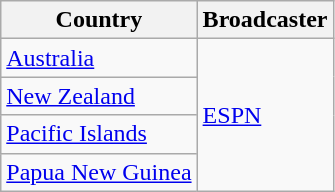<table class="wikitable">
<tr>
<th>Country</th>
<th>Broadcaster</th>
</tr>
<tr>
<td> <a href='#'>Australia</a></td>
<td rowspan=4><a href='#'>ESPN</a></td>
</tr>
<tr>
<td> <a href='#'>New Zealand</a></td>
</tr>
<tr>
<td> <a href='#'>Pacific Islands</a></td>
</tr>
<tr>
<td> <a href='#'>Papua New Guinea</a></td>
</tr>
</table>
